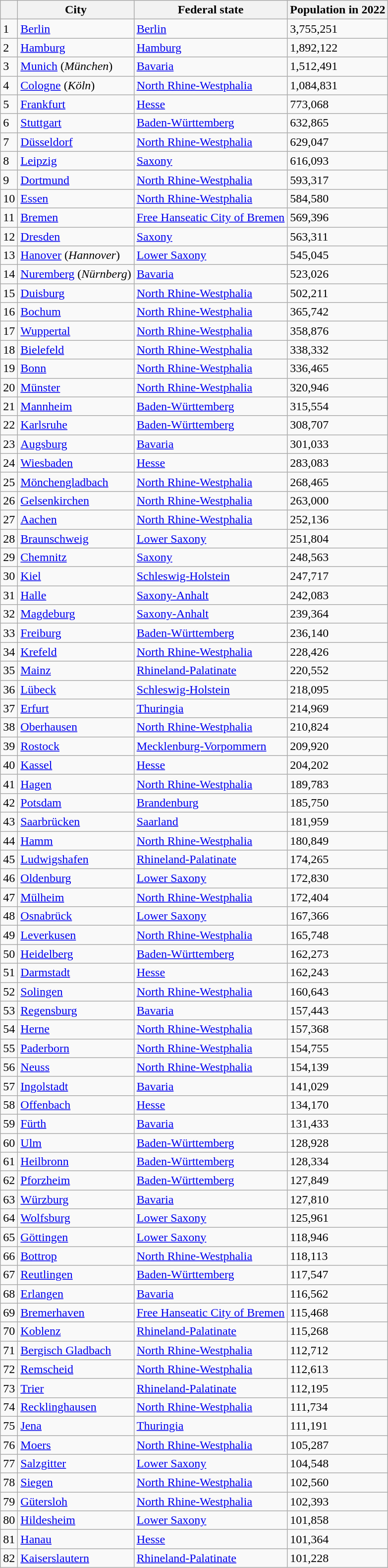<table class="wikitable sortable">
<tr>
<th> </th>
<th>City</th>
<th>Federal state</th>
<th>Population in 2022</th>
</tr>
<tr>
<td>1</td>
<td><a href='#'>Berlin</a></td>
<td><a href='#'>Berlin</a></td>
<td>3,755,251</td>
</tr>
<tr>
<td>2</td>
<td><a href='#'>Hamburg</a></td>
<td><a href='#'>Hamburg</a></td>
<td>1,892,122</td>
</tr>
<tr>
<td>3</td>
<td><a href='#'>Munich</a> (<em>München</em>)</td>
<td><a href='#'>Bavaria</a></td>
<td>1,512,491</td>
</tr>
<tr>
<td>4</td>
<td><a href='#'>Cologne</a> (<em>Köln</em>)</td>
<td><a href='#'>North Rhine-Westphalia</a></td>
<td>1,084,831</td>
</tr>
<tr>
<td>5</td>
<td><a href='#'>Frankfurt</a></td>
<td><a href='#'>Hesse</a></td>
<td>773,068</td>
</tr>
<tr>
<td>6</td>
<td><a href='#'>Stuttgart</a></td>
<td><a href='#'>Baden-Württemberg</a></td>
<td>632,865</td>
</tr>
<tr>
<td>7</td>
<td><a href='#'>Düsseldorf</a></td>
<td><a href='#'>North Rhine-Westphalia</a></td>
<td>629,047</td>
</tr>
<tr>
<td>8</td>
<td><a href='#'>Leipzig</a></td>
<td><a href='#'>Saxony</a></td>
<td>616,093</td>
</tr>
<tr>
<td>9</td>
<td><a href='#'>Dortmund</a></td>
<td><a href='#'>North Rhine-Westphalia</a></td>
<td>593,317</td>
</tr>
<tr>
<td>10</td>
<td><a href='#'>Essen</a></td>
<td><a href='#'>North Rhine-Westphalia</a></td>
<td>584,580</td>
</tr>
<tr>
<td>11</td>
<td><a href='#'>Bremen</a></td>
<td><a href='#'>Free Hanseatic City of Bremen</a></td>
<td>569,396</td>
</tr>
<tr>
<td>12</td>
<td><a href='#'>Dresden</a></td>
<td><a href='#'>Saxony</a></td>
<td>563,311</td>
</tr>
<tr>
<td>13</td>
<td><a href='#'>Hanover</a> (<em>Hannover</em>)</td>
<td><a href='#'>Lower Saxony</a></td>
<td>545,045</td>
</tr>
<tr>
<td>14</td>
<td><a href='#'>Nuremberg</a> (<em>Nürnberg</em>)</td>
<td><a href='#'>Bavaria</a></td>
<td>523,026</td>
</tr>
<tr>
<td>15</td>
<td><a href='#'>Duisburg</a></td>
<td><a href='#'>North Rhine-Westphalia</a></td>
<td>502,211</td>
</tr>
<tr>
<td>16</td>
<td><a href='#'>Bochum</a></td>
<td><a href='#'>North Rhine-Westphalia</a></td>
<td>365,742</td>
</tr>
<tr>
<td>17</td>
<td><a href='#'>Wuppertal</a></td>
<td><a href='#'>North Rhine-Westphalia</a></td>
<td>358,876</td>
</tr>
<tr>
<td>18</td>
<td><a href='#'>Bielefeld</a></td>
<td><a href='#'>North Rhine-Westphalia</a></td>
<td>338,332</td>
</tr>
<tr>
<td>19</td>
<td><a href='#'>Bonn</a></td>
<td><a href='#'>North Rhine-Westphalia</a></td>
<td>336,465</td>
</tr>
<tr>
<td>20</td>
<td><a href='#'>Münster</a></td>
<td><a href='#'>North Rhine-Westphalia</a></td>
<td>320,946</td>
</tr>
<tr>
<td>21</td>
<td><a href='#'>Mannheim</a></td>
<td><a href='#'>Baden-Württemberg</a></td>
<td>315,554</td>
</tr>
<tr>
<td>22</td>
<td><a href='#'>Karlsruhe</a></td>
<td><a href='#'>Baden-Württemberg</a></td>
<td>308,707</td>
</tr>
<tr>
<td>23</td>
<td><a href='#'>Augsburg</a></td>
<td><a href='#'>Bavaria</a></td>
<td>301,033</td>
</tr>
<tr>
<td>24</td>
<td><a href='#'>Wiesbaden</a></td>
<td><a href='#'>Hesse</a></td>
<td>283,083</td>
</tr>
<tr>
<td>25</td>
<td><a href='#'>Mönchengladbach</a></td>
<td><a href='#'>North Rhine-Westphalia</a></td>
<td>268,465</td>
</tr>
<tr>
<td>26</td>
<td><a href='#'>Gelsenkirchen</a></td>
<td><a href='#'>North Rhine-Westphalia</a></td>
<td>263,000</td>
</tr>
<tr>
<td>27</td>
<td><a href='#'>Aachen</a></td>
<td><a href='#'>North Rhine-Westphalia</a></td>
<td>252,136</td>
</tr>
<tr>
<td>28</td>
<td><a href='#'>Braunschweig</a></td>
<td><a href='#'>Lower Saxony</a></td>
<td>251,804</td>
</tr>
<tr>
<td>29</td>
<td><a href='#'>Chemnitz</a></td>
<td><a href='#'>Saxony</a></td>
<td>248,563</td>
</tr>
<tr>
<td>30</td>
<td><a href='#'>Kiel</a></td>
<td><a href='#'>Schleswig-Holstein</a></td>
<td>247,717</td>
</tr>
<tr>
<td>31</td>
<td><a href='#'>Halle</a></td>
<td><a href='#'>Saxony-Anhalt</a></td>
<td>242,083</td>
</tr>
<tr>
<td>32</td>
<td><a href='#'>Magdeburg</a></td>
<td><a href='#'>Saxony-Anhalt</a></td>
<td>239,364</td>
</tr>
<tr>
<td>33</td>
<td><a href='#'>Freiburg</a></td>
<td><a href='#'>Baden-Württemberg</a></td>
<td>236,140</td>
</tr>
<tr>
<td>34</td>
<td><a href='#'>Krefeld</a></td>
<td><a href='#'>North Rhine-Westphalia</a></td>
<td>228,426</td>
</tr>
<tr>
<td>35</td>
<td><a href='#'>Mainz</a></td>
<td><a href='#'>Rhineland-Palatinate</a></td>
<td>220,552</td>
</tr>
<tr>
<td>36</td>
<td><a href='#'>Lübeck</a></td>
<td><a href='#'>Schleswig-Holstein</a></td>
<td>218,095</td>
</tr>
<tr>
<td>37</td>
<td><a href='#'>Erfurt</a></td>
<td><a href='#'>Thuringia</a></td>
<td>214,969</td>
</tr>
<tr>
<td>38</td>
<td><a href='#'>Oberhausen</a></td>
<td><a href='#'>North Rhine-Westphalia</a></td>
<td>210,824</td>
</tr>
<tr>
<td>39</td>
<td><a href='#'>Rostock</a></td>
<td><a href='#'>Mecklenburg-Vorpommern</a></td>
<td>209,920</td>
</tr>
<tr>
<td>40</td>
<td><a href='#'>Kassel</a></td>
<td><a href='#'>Hesse</a></td>
<td>204,202</td>
</tr>
<tr>
<td>41</td>
<td><a href='#'>Hagen</a></td>
<td><a href='#'>North Rhine-Westphalia</a></td>
<td>189,783</td>
</tr>
<tr>
<td>42</td>
<td><a href='#'>Potsdam</a></td>
<td><a href='#'>Brandenburg</a></td>
<td>185,750</td>
</tr>
<tr>
<td>43</td>
<td><a href='#'>Saarbrücken</a></td>
<td><a href='#'>Saarland</a></td>
<td>181,959</td>
</tr>
<tr>
<td>44</td>
<td><a href='#'>Hamm</a></td>
<td><a href='#'>North Rhine-Westphalia</a></td>
<td>180,849</td>
</tr>
<tr>
<td>45</td>
<td><a href='#'>Ludwigshafen</a></td>
<td><a href='#'>Rhineland-Palatinate</a></td>
<td>174,265</td>
</tr>
<tr>
<td>46</td>
<td><a href='#'>Oldenburg</a></td>
<td><a href='#'>Lower Saxony</a></td>
<td>172,830</td>
</tr>
<tr>
<td>47</td>
<td><a href='#'>Mülheim</a></td>
<td><a href='#'>North Rhine-Westphalia</a></td>
<td>172,404</td>
</tr>
<tr>
<td>48</td>
<td><a href='#'>Osnabrück</a></td>
<td><a href='#'>Lower Saxony</a></td>
<td>167,366</td>
</tr>
<tr>
<td>49</td>
<td><a href='#'>Leverkusen</a></td>
<td><a href='#'>North Rhine-Westphalia</a></td>
<td>165,748</td>
</tr>
<tr>
<td>50</td>
<td><a href='#'>Heidelberg</a></td>
<td><a href='#'>Baden-Württemberg</a></td>
<td>162,273</td>
</tr>
<tr>
<td>51</td>
<td><a href='#'>Darmstadt</a></td>
<td><a href='#'>Hesse</a></td>
<td>162,243</td>
</tr>
<tr>
<td>52</td>
<td><a href='#'>Solingen</a></td>
<td><a href='#'>North Rhine-Westphalia</a></td>
<td>160,643</td>
</tr>
<tr>
<td>53</td>
<td><a href='#'>Regensburg</a></td>
<td><a href='#'>Bavaria</a></td>
<td>157,443</td>
</tr>
<tr>
<td>54</td>
<td><a href='#'>Herne</a></td>
<td><a href='#'>North Rhine-Westphalia</a></td>
<td>157,368</td>
</tr>
<tr>
<td>55</td>
<td><a href='#'>Paderborn</a></td>
<td><a href='#'>North Rhine-Westphalia</a></td>
<td>154,755</td>
</tr>
<tr>
<td>56</td>
<td><a href='#'>Neuss</a></td>
<td><a href='#'>North Rhine-Westphalia</a></td>
<td>154,139</td>
</tr>
<tr>
<td>57</td>
<td><a href='#'>Ingolstadt</a></td>
<td><a href='#'>Bavaria</a></td>
<td>141,029</td>
</tr>
<tr>
<td>58</td>
<td><a href='#'>Offenbach</a></td>
<td><a href='#'>Hesse</a></td>
<td>134,170</td>
</tr>
<tr>
<td>59</td>
<td><a href='#'>Fürth</a></td>
<td><a href='#'>Bavaria</a></td>
<td>131,433</td>
</tr>
<tr>
<td>60</td>
<td><a href='#'>Ulm</a></td>
<td><a href='#'>Baden-Württemberg</a></td>
<td>128,928</td>
</tr>
<tr>
<td>61</td>
<td><a href='#'>Heilbronn</a></td>
<td><a href='#'>Baden-Württemberg</a></td>
<td>128,334</td>
</tr>
<tr>
<td>62</td>
<td><a href='#'>Pforzheim</a></td>
<td><a href='#'>Baden-Württemberg</a></td>
<td>127,849</td>
</tr>
<tr>
<td>63</td>
<td><a href='#'>Würzburg</a></td>
<td><a href='#'>Bavaria</a></td>
<td>127,810</td>
</tr>
<tr>
<td>64</td>
<td><a href='#'>Wolfsburg</a></td>
<td><a href='#'>Lower Saxony</a></td>
<td>125,961</td>
</tr>
<tr>
<td>65</td>
<td><a href='#'>Göttingen</a></td>
<td><a href='#'>Lower Saxony</a></td>
<td>118,946</td>
</tr>
<tr>
<td>66</td>
<td><a href='#'>Bottrop</a></td>
<td><a href='#'>North Rhine-Westphalia</a></td>
<td>118,113</td>
</tr>
<tr>
<td>67</td>
<td><a href='#'>Reutlingen</a></td>
<td><a href='#'>Baden-Württemberg</a></td>
<td>117,547</td>
</tr>
<tr>
<td>68</td>
<td><a href='#'>Erlangen</a></td>
<td><a href='#'>Bavaria</a></td>
<td>116,562</td>
</tr>
<tr>
<td>69</td>
<td><a href='#'>Bremerhaven</a></td>
<td><a href='#'>Free Hanseatic City of Bremen</a></td>
<td>115,468</td>
</tr>
<tr>
<td>70</td>
<td><a href='#'>Koblenz</a></td>
<td><a href='#'>Rhineland-Palatinate</a></td>
<td>115,268</td>
</tr>
<tr>
<td>71</td>
<td><a href='#'>Bergisch Gladbach</a></td>
<td><a href='#'>North Rhine-Westphalia</a></td>
<td>112,712</td>
</tr>
<tr>
<td>72</td>
<td><a href='#'>Remscheid</a></td>
<td><a href='#'>North Rhine-Westphalia</a></td>
<td>112,613</td>
</tr>
<tr>
<td>73</td>
<td><a href='#'>Trier</a></td>
<td><a href='#'>Rhineland-Palatinate</a></td>
<td>112,195</td>
</tr>
<tr>
<td>74</td>
<td><a href='#'>Recklinghausen</a></td>
<td><a href='#'>North Rhine-Westphalia</a></td>
<td>111,734</td>
</tr>
<tr>
<td>75</td>
<td><a href='#'>Jena</a></td>
<td><a href='#'>Thuringia</a></td>
<td>111,191</td>
</tr>
<tr>
<td>76</td>
<td><a href='#'>Moers</a></td>
<td><a href='#'>North Rhine-Westphalia</a></td>
<td>105,287</td>
</tr>
<tr>
<td>77</td>
<td><a href='#'>Salzgitter</a></td>
<td><a href='#'>Lower Saxony</a></td>
<td>104,548</td>
</tr>
<tr>
<td>78</td>
<td><a href='#'>Siegen</a></td>
<td><a href='#'>North Rhine-Westphalia</a></td>
<td>102,560</td>
</tr>
<tr>
<td>79</td>
<td><a href='#'>Gütersloh</a></td>
<td><a href='#'>North Rhine-Westphalia</a></td>
<td>102,393</td>
</tr>
<tr>
<td>80</td>
<td><a href='#'>Hildesheim</a></td>
<td><a href='#'>Lower Saxony</a></td>
<td>101,858</td>
</tr>
<tr>
<td>81</td>
<td><a href='#'>Hanau</a></td>
<td><a href='#'>Hesse</a></td>
<td>101,364</td>
</tr>
<tr>
<td>82</td>
<td><a href='#'>Kaiserslautern</a></td>
<td><a href='#'>Rhineland-Palatinate</a></td>
<td>101,228</td>
</tr>
</table>
